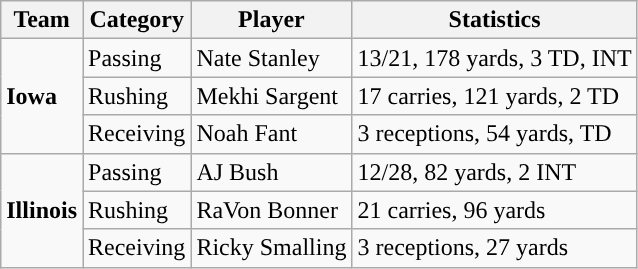<table class="wikitable" style="float: left;">
<tr>
<th>Team</th>
<th>Category</th>
<th>Player</th>
<th>Statistics</th>
</tr>
<tr>
<td rowspan=3><strong>Iowa</strong></td>
<td>Passing</td>
<td>Nate Stanley</td>
<td>13/21, 178 yards, 3 TD, INT</td>
</tr>
<tr>
<td>Rushing</td>
<td>Mekhi Sargent</td>
<td>17 carries, 121 yards, 2 TD</td>
</tr>
<tr>
<td>Receiving</td>
<td>Noah Fant</td>
<td>3 receptions, 54 yards, TD</td>
</tr>
<tr>
<td rowspan=3><strong>Illinois</strong></td>
<td>Passing</td>
<td>AJ Bush</td>
<td>12/28, 82 yards, 2 INT</td>
</tr>
<tr>
<td>Rushing</td>
<td>RaVon Bonner</td>
<td>21 carries, 96 yards</td>
</tr>
<tr>
<td>Receiving</td>
<td>Ricky Smalling</td>
<td>3 receptions, 27 yards</td>
</tr>
</table>
